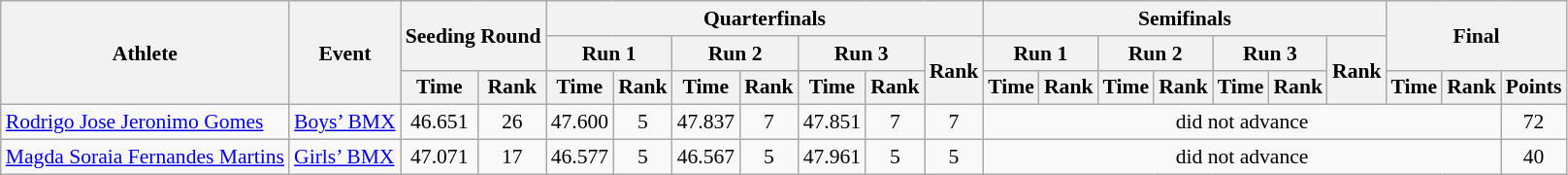<table class="wikitable" border="1" style="font-size:90%">
<tr>
<th rowspan=3>Athlete</th>
<th rowspan=3>Event</th>
<th rowspan=2 colspan=2>Seeding Round</th>
<th colspan=7>Quarterfinals</th>
<th colspan=7>Semifinals</th>
<th rowspan=2 colspan=3>Final</th>
</tr>
<tr>
<th colspan=2>Run 1</th>
<th colspan=2>Run 2</th>
<th colspan=2>Run 3</th>
<th rowspan=2>Rank</th>
<th colspan=2>Run 1</th>
<th colspan=2>Run 2</th>
<th colspan=2>Run 3</th>
<th rowspan=2>Rank</th>
</tr>
<tr>
<th>Time</th>
<th>Rank</th>
<th>Time</th>
<th>Rank</th>
<th>Time</th>
<th>Rank</th>
<th>Time</th>
<th>Rank</th>
<th>Time</th>
<th>Rank</th>
<th>Time</th>
<th>Rank</th>
<th>Time</th>
<th>Rank</th>
<th>Time</th>
<th>Rank</th>
<th>Points</th>
</tr>
<tr>
<td><a href='#'>Rodrigo Jose Jeronimo Gomes</a></td>
<td><a href='#'>Boys’ BMX</a></td>
<td align=center>46.651</td>
<td align=center>26</td>
<td align=center>47.600</td>
<td align=center>5</td>
<td align=center>47.837</td>
<td align=center>7</td>
<td align=center>47.851</td>
<td align=center>7</td>
<td align=center>7</td>
<td align=center colspan=9>did not advance</td>
<td align=center>72</td>
</tr>
<tr>
<td><a href='#'>Magda Soraia Fernandes Martins</a></td>
<td><a href='#'>Girls’ BMX</a></td>
<td align=center>47.071</td>
<td align=center>17</td>
<td align=center>46.577</td>
<td align=center>5</td>
<td align=center>46.567</td>
<td align=center>5</td>
<td align=center>47.961</td>
<td align=center>5</td>
<td align=center>5</td>
<td align=center colspan=9>did not advance</td>
<td align=center>40</td>
</tr>
</table>
